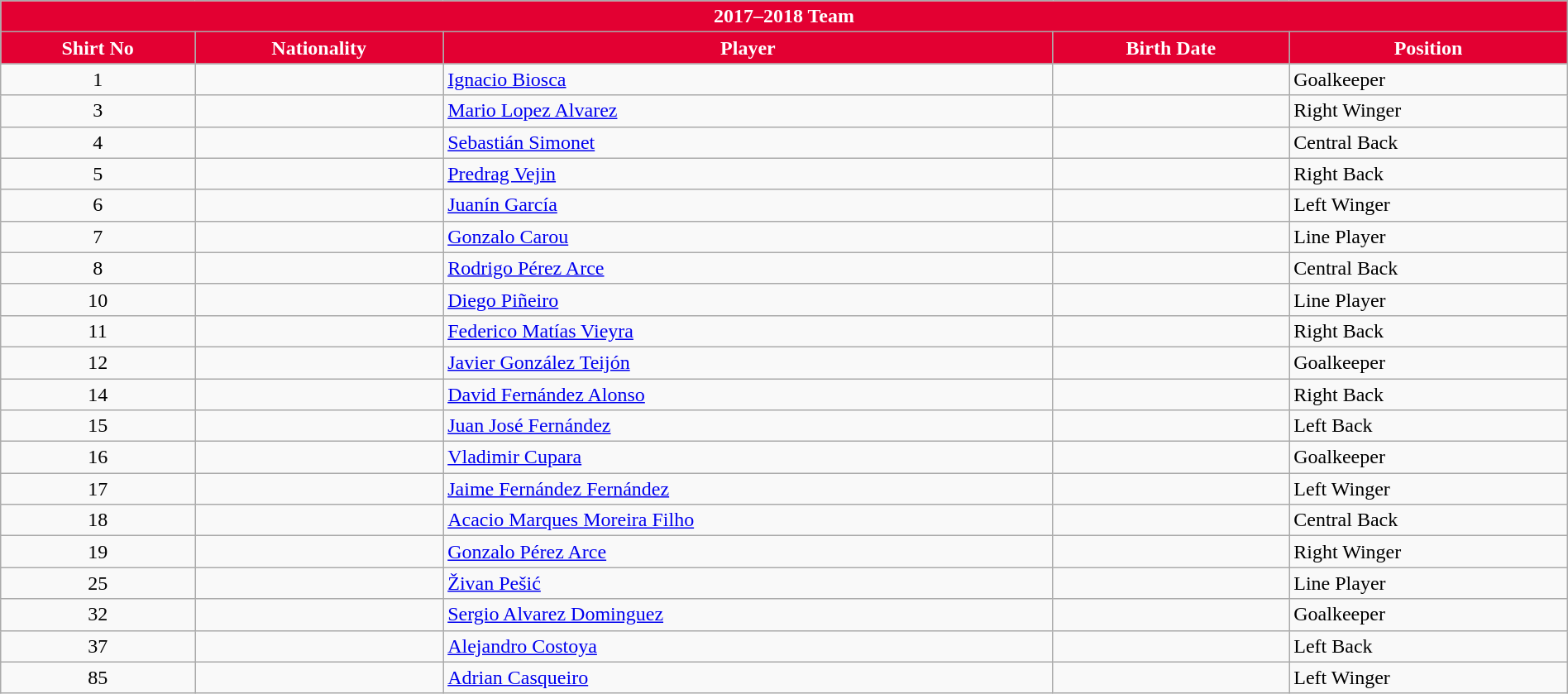<table class="wikitable collapsible collapsed" style="width:100%;">
<tr>
<th colspan=5 style="background-color:#E30032;color:#FFFFFF;text-align:center;"> <strong>2017–2018 Team</strong></th>
</tr>
<tr>
<th style="color:#FFFFFF; background:#E30032">Shirt No</th>
<th style="color:#FFFFFF; background:#E30032">Nationality</th>
<th style="color:#FFFFFF; background:#E30032">Player</th>
<th style="color:#FFFFFF; background:#E30032">Birth Date</th>
<th style="color:#FFFFFF; background:#E30032">Position</th>
</tr>
<tr>
<td align=center>1</td>
<td></td>
<td><a href='#'>Ignacio Biosca</a></td>
<td></td>
<td>Goalkeeper</td>
</tr>
<tr>
<td align=center>3</td>
<td></td>
<td><a href='#'>Mario Lopez Alvarez</a></td>
<td></td>
<td>Right Winger</td>
</tr>
<tr>
<td align=center>4</td>
<td></td>
<td><a href='#'>Sebastián Simonet</a></td>
<td></td>
<td>Central Back</td>
</tr>
<tr>
<td align=center>5</td>
<td></td>
<td><a href='#'>Predrag Vejin</a></td>
<td></td>
<td>Right Back</td>
</tr>
<tr>
<td align=center>6</td>
<td></td>
<td><a href='#'>Juanín García</a></td>
<td></td>
<td>Left Winger</td>
</tr>
<tr>
<td align=center>7</td>
<td></td>
<td><a href='#'>Gonzalo Carou</a></td>
<td></td>
<td>Line Player</td>
</tr>
<tr>
<td align=center>8</td>
<td></td>
<td><a href='#'>Rodrigo Pérez Arce</a></td>
<td></td>
<td>Central Back</td>
</tr>
<tr>
<td align=center>10</td>
<td></td>
<td><a href='#'>Diego Piñeiro</a></td>
<td></td>
<td>Line Player</td>
</tr>
<tr>
<td align=center>11</td>
<td></td>
<td><a href='#'>Federico Matías Vieyra</a></td>
<td></td>
<td>Right Back</td>
</tr>
<tr>
<td align=center>12</td>
<td></td>
<td><a href='#'>Javier González Teijón</a></td>
<td></td>
<td>Goalkeeper</td>
</tr>
<tr>
<td align=center>14</td>
<td></td>
<td><a href='#'>David Fernández Alonso</a></td>
<td></td>
<td>Right Back</td>
</tr>
<tr>
<td align=center>15</td>
<td></td>
<td><a href='#'>Juan José Fernández</a></td>
<td></td>
<td>Left Back</td>
</tr>
<tr>
<td align=center>16</td>
<td></td>
<td><a href='#'>Vladimir Cupara</a></td>
<td></td>
<td>Goalkeeper</td>
</tr>
<tr>
<td align=center>17</td>
<td></td>
<td><a href='#'>Jaime Fernández Fernández</a></td>
<td></td>
<td>Left Winger</td>
</tr>
<tr>
<td align=center>18</td>
<td></td>
<td><a href='#'>Acacio Marques Moreira Filho</a></td>
<td></td>
<td>Central Back</td>
</tr>
<tr>
<td align=center>19</td>
<td></td>
<td><a href='#'>Gonzalo Pérez Arce</a></td>
<td></td>
<td>Right Winger</td>
</tr>
<tr>
<td align=center>25</td>
<td></td>
<td><a href='#'>Živan Pešić</a></td>
<td></td>
<td>Line Player</td>
</tr>
<tr>
<td align=center>32</td>
<td></td>
<td><a href='#'>Sergio Alvarez Dominguez</a></td>
<td></td>
<td>Goalkeeper</td>
</tr>
<tr>
<td align=center>37</td>
<td></td>
<td><a href='#'>Alejandro Costoya</a></td>
<td></td>
<td>Left Back</td>
</tr>
<tr>
<td align=center>85</td>
<td></td>
<td><a href='#'>Adrian Casqueiro</a></td>
<td></td>
<td>Left Winger</td>
</tr>
</table>
